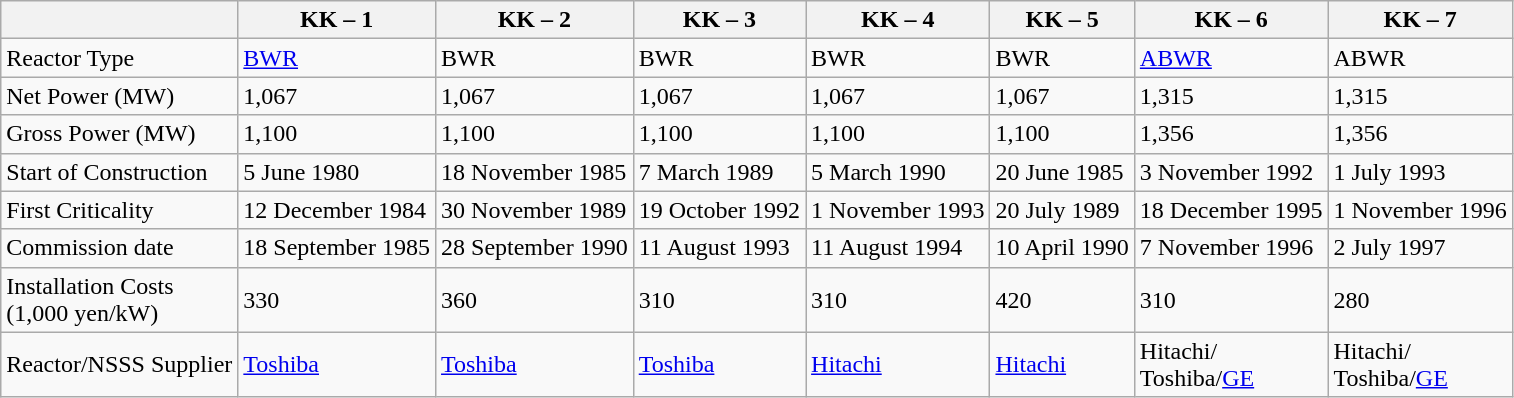<table class="wikitable">
<tr>
<th></th>
<th>KK – 1</th>
<th>KK – 2</th>
<th>KK – 3</th>
<th>KK – 4</th>
<th>KK – 5</th>
<th>KK – 6</th>
<th>KK – 7</th>
</tr>
<tr>
<td>Reactor Type</td>
<td><a href='#'>BWR</a></td>
<td>BWR</td>
<td>BWR</td>
<td>BWR</td>
<td>BWR</td>
<td><a href='#'>ABWR</a></td>
<td>ABWR</td>
</tr>
<tr>
<td>Net Power (MW)</td>
<td>1,067</td>
<td>1,067</td>
<td>1,067</td>
<td>1,067</td>
<td>1,067</td>
<td>1,315</td>
<td>1,315</td>
</tr>
<tr>
<td>Gross Power (MW)</td>
<td>1,100</td>
<td>1,100</td>
<td>1,100</td>
<td>1,100</td>
<td>1,100</td>
<td>1,356</td>
<td>1,356</td>
</tr>
<tr>
<td>Start of Construction</td>
<td>5 June 1980</td>
<td>18 November 1985</td>
<td>7 March 1989</td>
<td>5 March 1990</td>
<td>20 June 1985</td>
<td>3 November 1992</td>
<td>1 July 1993</td>
</tr>
<tr>
<td>First Criticality</td>
<td>12 December 1984</td>
<td>30 November 1989</td>
<td>19 October 1992</td>
<td>1 November 1993</td>
<td>20 July 1989</td>
<td>18 December 1995</td>
<td>1 November 1996</td>
</tr>
<tr>
<td>Commission date</td>
<td>18 September 1985</td>
<td>28 September 1990</td>
<td>11 August 1993</td>
<td>11 August 1994</td>
<td>10 April 1990</td>
<td>7 November 1996</td>
<td>2 July 1997</td>
</tr>
<tr>
<td>Installation Costs <br> (1,000 yen/kW)</td>
<td>330</td>
<td>360</td>
<td>310</td>
<td>310</td>
<td>420</td>
<td>310</td>
<td>280</td>
</tr>
<tr>
<td>Reactor/NSSS Supplier</td>
<td><a href='#'>Toshiba</a></td>
<td><a href='#'>Toshiba</a></td>
<td><a href='#'>Toshiba</a></td>
<td><a href='#'>Hitachi</a></td>
<td><a href='#'>Hitachi</a></td>
<td>Hitachi/ <br> Toshiba/<a href='#'>GE</a></td>
<td>Hitachi/ <br> Toshiba/<a href='#'>GE</a></td>
</tr>
</table>
